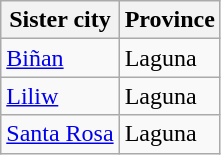<table class="wikitable">
<tr>
<th>Sister city</th>
<th>Province</th>
</tr>
<tr>
<td><a href='#'>Biñan</a></td>
<td>Laguna</td>
</tr>
<tr>
<td><a href='#'>Liliw</a></td>
<td>Laguna</td>
</tr>
<tr>
<td><a href='#'>Santa Rosa</a></td>
<td>Laguna</td>
</tr>
</table>
